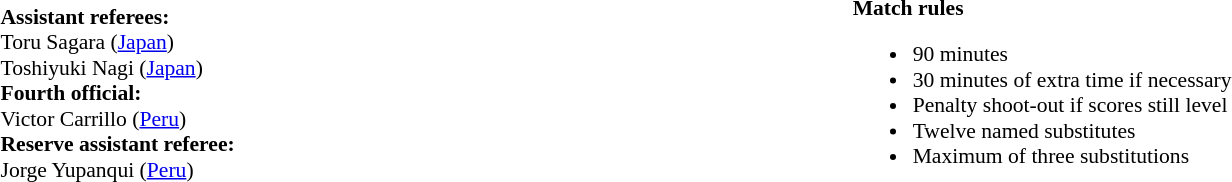<table width=100% style="font-size: 90%">
<tr>
<td><br><strong>Assistant referees:</strong>
<br>Toru Sagara (<a href='#'>Japan</a>)
<br>Toshiyuki Nagi (<a href='#'>Japan</a>)
<br><strong>Fourth official:</strong>
<br>Victor Carrillo (<a href='#'>Peru</a>)
<br><strong>Reserve assistant referee:</strong>
<br>Jorge Yupanqui (<a href='#'>Peru</a>)</td>
<td width=55% valign=top><br><strong>Match rules</strong><ul><li>90 minutes</li><li>30 minutes of extra time if necessary</li><li>Penalty shoot-out if scores still level</li><li>Twelve named substitutes</li><li>Maximum of three substitutions</li></ul></td>
</tr>
</table>
